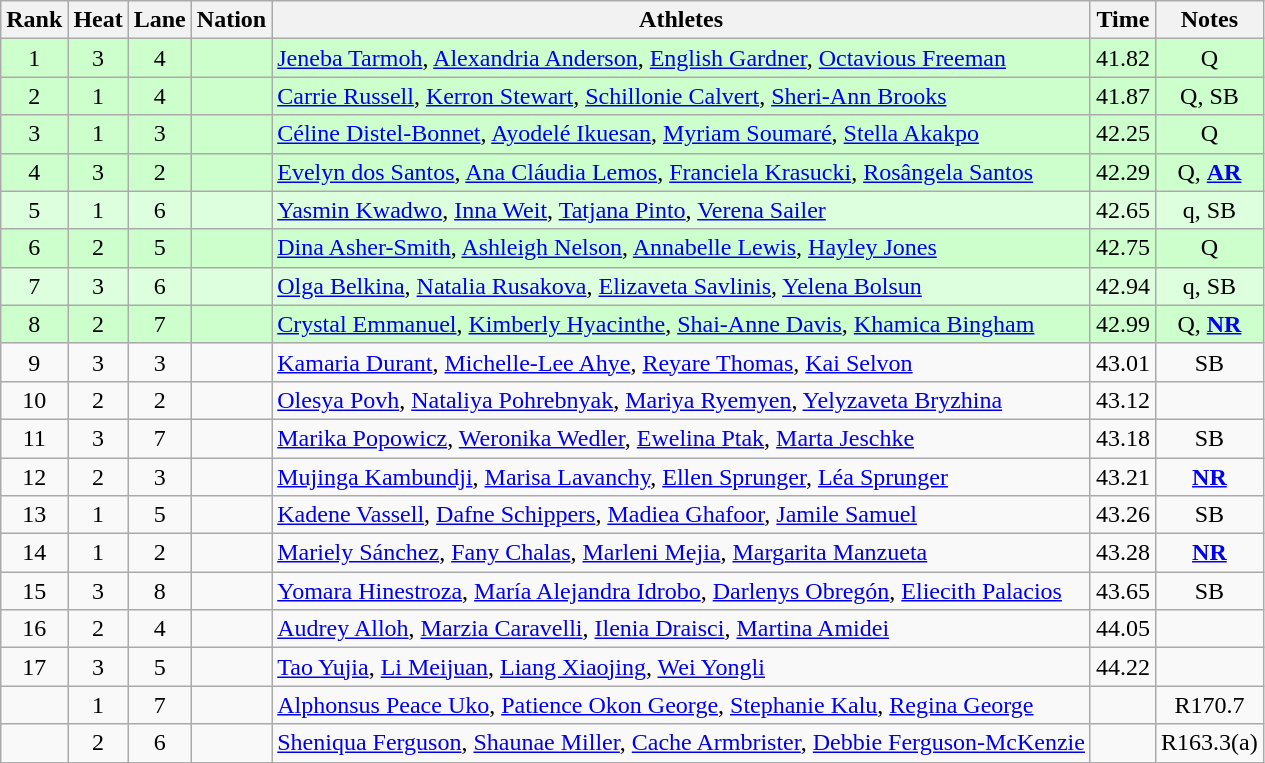<table class="wikitable sortable" style="text-align:center">
<tr>
<th>Rank</th>
<th>Heat</th>
<th>Lane</th>
<th>Nation</th>
<th>Athletes</th>
<th>Time</th>
<th>Notes</th>
</tr>
<tr bgcolor=ccffcc>
<td>1</td>
<td>3</td>
<td>4</td>
<td align=left></td>
<td align=left><a href='#'>Jeneba Tarmoh</a>, <a href='#'>Alexandria Anderson</a>, <a href='#'>English Gardner</a>, <a href='#'>Octavious Freeman</a></td>
<td>41.82</td>
<td>Q</td>
</tr>
<tr bgcolor=ccffcc>
<td>2</td>
<td>1</td>
<td>4</td>
<td align=left></td>
<td align=left><a href='#'>Carrie Russell</a>, <a href='#'>Kerron Stewart</a>, <a href='#'>Schillonie Calvert</a>, <a href='#'>Sheri-Ann Brooks</a></td>
<td>41.87</td>
<td>Q, SB</td>
</tr>
<tr bgcolor=ccffcc>
<td>3</td>
<td>1</td>
<td>3</td>
<td align=left></td>
<td align=left><a href='#'>Céline Distel-Bonnet</a>, <a href='#'>Ayodelé Ikuesan</a>, <a href='#'>Myriam Soumaré</a>, <a href='#'>Stella Akakpo</a></td>
<td>42.25</td>
<td>Q</td>
</tr>
<tr bgcolor=ccffcc>
<td>4</td>
<td>3</td>
<td>2</td>
<td align=left></td>
<td align=left><a href='#'>Evelyn dos Santos</a>, <a href='#'>Ana Cláudia Lemos</a>, <a href='#'>Franciela Krasucki</a>, <a href='#'>Rosângela Santos</a></td>
<td>42.29</td>
<td>Q, <strong><a href='#'>AR</a></strong></td>
</tr>
<tr bgcolor=ddffdd>
<td>5</td>
<td>1</td>
<td>6</td>
<td align=left></td>
<td align=left><a href='#'>Yasmin Kwadwo</a>, <a href='#'>Inna Weit</a>, <a href='#'>Tatjana Pinto</a>, <a href='#'>Verena Sailer</a></td>
<td>42.65</td>
<td>q, SB</td>
</tr>
<tr bgcolor=ccffcc>
<td>6</td>
<td>2</td>
<td>5</td>
<td align=left></td>
<td align=left><a href='#'>Dina Asher-Smith</a>, <a href='#'>Ashleigh Nelson</a>, <a href='#'>Annabelle Lewis</a>, <a href='#'>Hayley Jones</a></td>
<td>42.75</td>
<td>Q</td>
</tr>
<tr bgcolor=ddffdd>
<td>7</td>
<td>3</td>
<td>6</td>
<td align=left></td>
<td align=left><a href='#'>Olga Belkina</a>, <a href='#'>Natalia Rusakova</a>, <a href='#'>Elizaveta Savlinis</a>, <a href='#'>Yelena Bolsun</a></td>
<td>42.94</td>
<td>q, SB</td>
</tr>
<tr bgcolor=ccffcc>
<td>8</td>
<td>2</td>
<td>7</td>
<td align=left></td>
<td align=left><a href='#'>Crystal Emmanuel</a>, <a href='#'>Kimberly Hyacinthe</a>, <a href='#'>Shai-Anne Davis</a>, <a href='#'>Khamica Bingham</a></td>
<td>42.99</td>
<td>Q, <strong><a href='#'>NR</a></strong></td>
</tr>
<tr>
<td>9</td>
<td>3</td>
<td>3</td>
<td align=left></td>
<td align=left><a href='#'>Kamaria Durant</a>, <a href='#'>Michelle-Lee Ahye</a>, <a href='#'>Reyare Thomas</a>, <a href='#'>Kai Selvon</a></td>
<td>43.01</td>
<td>SB</td>
</tr>
<tr>
<td>10</td>
<td>2</td>
<td>2</td>
<td align=left></td>
<td align=left><a href='#'>Olesya Povh</a>, <a href='#'>Nataliya Pohrebnyak</a>, <a href='#'>Mariya Ryemyen</a>, <a href='#'>Yelyzaveta Bryzhina</a></td>
<td>43.12</td>
<td></td>
</tr>
<tr>
<td>11</td>
<td>3</td>
<td>7</td>
<td align=left></td>
<td align=left><a href='#'>Marika Popowicz</a>, <a href='#'>Weronika Wedler</a>, <a href='#'>Ewelina Ptak</a>, <a href='#'>Marta Jeschke</a></td>
<td>43.18</td>
<td>SB</td>
</tr>
<tr>
<td>12</td>
<td>2</td>
<td>3</td>
<td align=left></td>
<td align=left><a href='#'>Mujinga Kambundji</a>, <a href='#'>Marisa Lavanchy</a>, <a href='#'>Ellen Sprunger</a>, <a href='#'>Léa Sprunger</a></td>
<td>43.21</td>
<td><strong><a href='#'>NR</a></strong></td>
</tr>
<tr>
<td>13</td>
<td>1</td>
<td>5</td>
<td align=left></td>
<td align=left><a href='#'>Kadene Vassell</a>, <a href='#'>Dafne Schippers</a>, <a href='#'>Madiea Ghafoor</a>, <a href='#'>Jamile Samuel</a></td>
<td>43.26</td>
<td>SB</td>
</tr>
<tr>
<td>14</td>
<td>1</td>
<td>2</td>
<td align=left></td>
<td align=left><a href='#'>Mariely Sánchez</a>, <a href='#'>Fany Chalas</a>, <a href='#'>Marleni Mejia</a>, <a href='#'>Margarita Manzueta</a></td>
<td>43.28</td>
<td><strong><a href='#'>NR</a></strong></td>
</tr>
<tr>
<td>15</td>
<td>3</td>
<td>8</td>
<td align=left></td>
<td align=left><a href='#'>Yomara Hinestroza</a>, <a href='#'>María Alejandra Idrobo</a>, <a href='#'>Darlenys Obregón</a>, <a href='#'>Eliecith Palacios</a></td>
<td>43.65</td>
<td>SB</td>
</tr>
<tr>
<td>16</td>
<td>2</td>
<td>4</td>
<td align=left></td>
<td align=left><a href='#'>Audrey Alloh</a>, <a href='#'>Marzia Caravelli</a>, <a href='#'>Ilenia Draisci</a>, <a href='#'>Martina Amidei</a></td>
<td>44.05</td>
<td></td>
</tr>
<tr>
<td>17</td>
<td>3</td>
<td>5</td>
<td align=left></td>
<td align=left><a href='#'>Tao Yujia</a>, <a href='#'>Li Meijuan</a>, <a href='#'>Liang Xiaojing</a>, <a href='#'>Wei Yongli</a></td>
<td>44.22</td>
<td></td>
</tr>
<tr>
<td></td>
<td>1</td>
<td>7</td>
<td align=left></td>
<td align=left><a href='#'>Alphonsus Peace Uko</a>, <a href='#'>Patience Okon George</a>, <a href='#'>Stephanie Kalu</a>, <a href='#'>Regina George</a></td>
<td></td>
<td>R170.7</td>
</tr>
<tr>
<td></td>
<td>2</td>
<td>6</td>
<td align=left></td>
<td align=left><a href='#'>Sheniqua Ferguson</a>, <a href='#'>Shaunae Miller</a>, <a href='#'>Cache Armbrister</a>, <a href='#'>Debbie Ferguson-McKenzie</a></td>
<td></td>
<td>R163.3(a)</td>
</tr>
</table>
